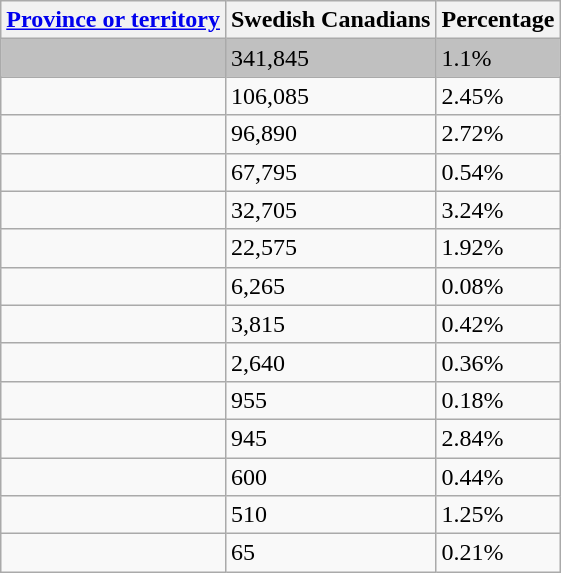<table class="wikitable sortable">
<tr>
<th><a href='#'>Province or territory</a></th>
<th>Swedish Canadians</th>
<th>Percentage</th>
</tr>
<tr>
<td style="background:silver"><strong></strong></td>
<td style="background:silver">341,845</td>
<td style="background:silver">1.1%</td>
</tr>
<tr>
<td></td>
<td>106,085</td>
<td>2.45%</td>
</tr>
<tr>
<td></td>
<td>96,890</td>
<td>2.72%</td>
</tr>
<tr>
<td></td>
<td>67,795</td>
<td>0.54%</td>
</tr>
<tr>
<td></td>
<td>32,705</td>
<td>3.24%</td>
</tr>
<tr>
<td></td>
<td>22,575</td>
<td>1.92%</td>
</tr>
<tr>
<td></td>
<td>6,265</td>
<td>0.08%</td>
</tr>
<tr>
<td></td>
<td>3,815</td>
<td>0.42%</td>
</tr>
<tr>
<td></td>
<td>2,640</td>
<td>0.36%</td>
</tr>
<tr>
<td></td>
<td>955</td>
<td>0.18%</td>
</tr>
<tr>
<td></td>
<td>945</td>
<td>2.84%</td>
</tr>
<tr>
<td></td>
<td>600</td>
<td>0.44%</td>
</tr>
<tr>
<td></td>
<td>510</td>
<td>1.25%</td>
</tr>
<tr>
<td></td>
<td>65</td>
<td>0.21%</td>
</tr>
</table>
